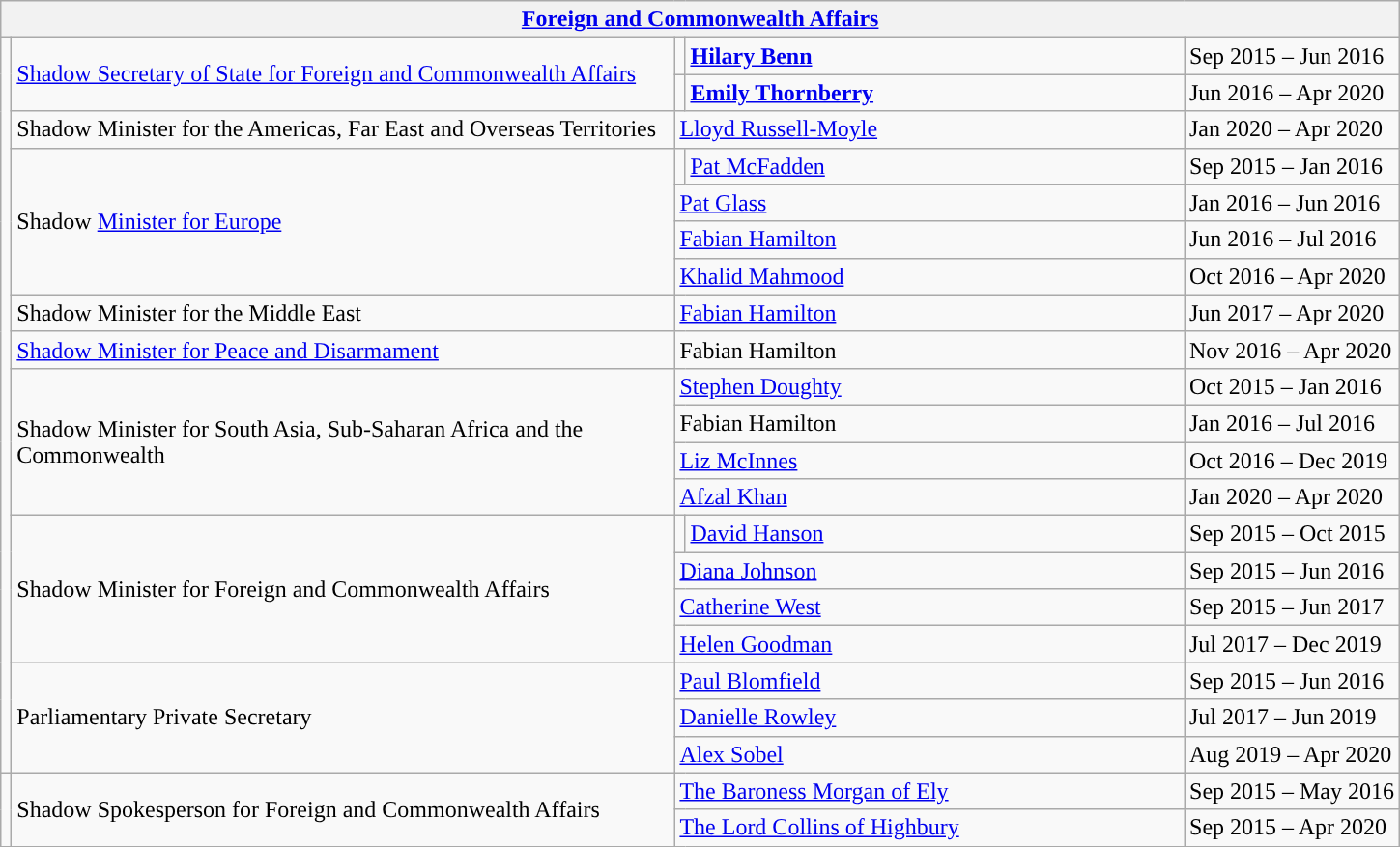<table class="wikitable">
<tr>
<th colspan="5"><a href='#'>Foreign and Commonwealth Affairs</a></th>
</tr>
<tr>
<td rowspan="20" style="background: "></td>
<td rowspan="2" style="width: 450px;"><a href='#'>Shadow Secretary of State for Foreign and Commonwealth Affairs</a></td>
<td style="background: "></td>
<td style="width: 337px;"><strong><a href='#'>Hilary Benn</a></strong></td>
<td>Sep 2015 – Jun 2016</td>
</tr>
<tr>
<td style="background: "></td>
<td><strong><a href='#'>Emily Thornberry</a></strong></td>
<td>Jun 2016 – Apr 2020</td>
</tr>
<tr>
<td>Shadow Minister for the Americas, Far East and Overseas Territories</td>
<td colspan="2"><a href='#'>Lloyd Russell-Moyle</a></td>
<td>Jan 2020 – Apr 2020</td>
</tr>
<tr>
<td colspan="1" rowspan="4">Shadow <a href='#'>Minister for Europe</a></td>
<td style="background: "></td>
<td><a href='#'>Pat McFadden</a></td>
<td>Sep 2015  – Jan 2016</td>
</tr>
<tr>
<td colspan="2"><a href='#'>Pat Glass</a></td>
<td>Jan 2016 – Jun 2016</td>
</tr>
<tr>
<td colspan="2"><a href='#'>Fabian Hamilton</a></td>
<td>Jun 2016 – Jul 2016</td>
</tr>
<tr>
<td colspan="2"><a href='#'>Khalid Mahmood</a></td>
<td>Oct 2016 – Apr 2020</td>
</tr>
<tr>
<td>Shadow Minister for the Middle East</td>
<td colspan="2"><a href='#'>Fabian Hamilton</a></td>
<td>Jun 2017 – Apr 2020</td>
</tr>
<tr>
<td><a href='#'>Shadow Minister for Peace and Disarmament</a></td>
<td colspan="2">Fabian Hamilton</td>
<td>Nov 2016 – Apr 2020</td>
</tr>
<tr>
<td rowspan="4">Shadow Minister for South Asia, Sub-Saharan Africa and the Commonwealth</td>
<td colspan="2"><a href='#'>Stephen Doughty</a></td>
<td>Oct 2015 – Jan 2016</td>
</tr>
<tr>
<td colspan="2">Fabian Hamilton</td>
<td>Jan 2016 – Jul 2016</td>
</tr>
<tr>
<td colspan="2"><a href='#'>Liz McInnes</a></td>
<td>Oct 2016 – Dec 2019</td>
</tr>
<tr>
<td colspan="2"><a href='#'>Afzal Khan</a></td>
<td>Jan 2020 – Apr 2020</td>
</tr>
<tr>
<td rowspan="4">Shadow Minister for Foreign and Commonwealth Affairs</td>
<td style="background: "></td>
<td><a href='#'>David Hanson</a></td>
<td>Sep 2015 – Oct 2015</td>
</tr>
<tr>
<td colspan="2"><a href='#'>Diana Johnson</a></td>
<td>Sep 2015 – Jun 2016</td>
</tr>
<tr>
<td colspan="2"><a href='#'>Catherine West</a></td>
<td>Sep 2015 – Jun 2017</td>
</tr>
<tr>
<td colspan="2"><a href='#'>Helen Goodman</a></td>
<td>Jul 2017 – Dec 2019</td>
</tr>
<tr>
<td rowspan="3">Parliamentary Private Secretary</td>
<td colspan="2"><a href='#'>Paul Blomfield</a></td>
<td>Sep 2015 – Jun 2016</td>
</tr>
<tr>
<td colspan="2"><a href='#'>Danielle Rowley</a></td>
<td>Jul 2017 – Jun 2019</td>
</tr>
<tr>
<td colspan="2"><a href='#'>Alex Sobel</a></td>
<td>Aug 2019 – Apr 2020</td>
</tr>
<tr>
<td rowspan="2" style="background: "></td>
<td rowspan="2">Shadow Spokesperson for Foreign and Commonwealth Affairs</td>
<td colspan="2"><a href='#'>The Baroness Morgan of Ely</a></td>
<td>Sep 2015 – May 2016</td>
</tr>
<tr>
<td colspan="2"><a href='#'>The Lord Collins of Highbury</a></td>
<td>Sep 2015 – Apr 2020</td>
</tr>
</table>
